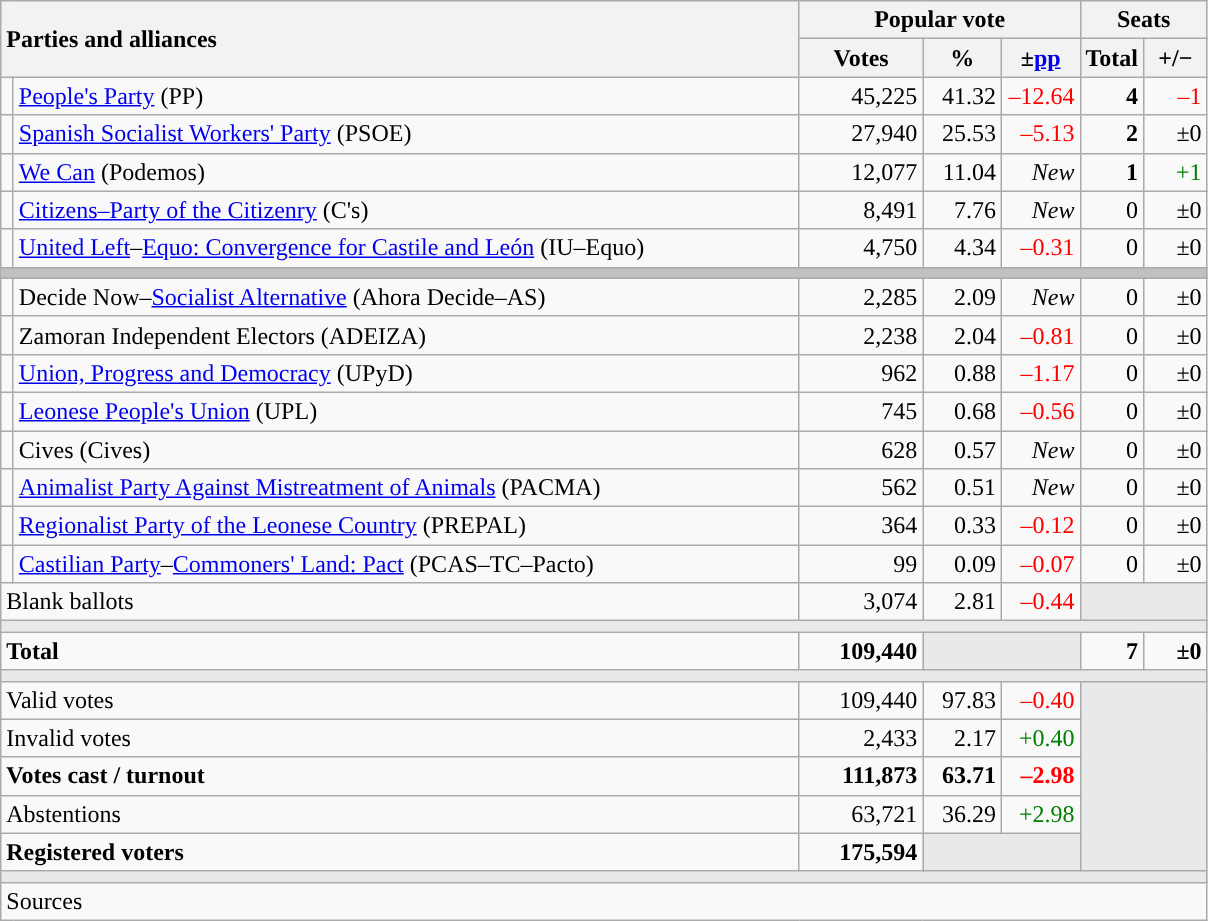<table class="wikitable" style="text-align:right;">
<tr>
<th style="text-align:left;" rowspan="2" colspan="2" width="525">Parties and alliances</th>
<th colspan="3">Popular vote</th>
<th colspan="2">Seats</th>
</tr>
<tr>
<th width="75">Votes</th>
<th width="45">%</th>
<th width="45">±<a href='#'>pp</a></th>
<th width="35">Total</th>
<th width="35">+/−</th>
</tr>
<tr>
<td width="1" style="color:inherit;background:"></td>
<td align="left"><a href='#'>People's Party</a> (PP)</td>
<td>45,225</td>
<td>41.32</td>
<td style="color:red;">–12.64</td>
<td><strong>4</strong></td>
<td style="color:red;">–1</td>
</tr>
<tr>
<td style="color:inherit;background:"></td>
<td align="left"><a href='#'>Spanish Socialist Workers' Party</a> (PSOE)</td>
<td>27,940</td>
<td>25.53</td>
<td style="color:red;">–5.13</td>
<td><strong>2</strong></td>
<td>±0</td>
</tr>
<tr>
<td style="color:inherit;background:"></td>
<td align="left"><a href='#'>We Can</a> (Podemos)</td>
<td>12,077</td>
<td>11.04</td>
<td><em>New</em></td>
<td><strong>1</strong></td>
<td style="color:green;">+1</td>
</tr>
<tr>
<td style="color:inherit;background:"></td>
<td align="left"><a href='#'>Citizens–Party of the Citizenry</a> (C's)</td>
<td>8,491</td>
<td>7.76</td>
<td><em>New</em></td>
<td>0</td>
<td>±0</td>
</tr>
<tr>
<td style="color:inherit;background:"></td>
<td align="left"><a href='#'>United Left</a>–<a href='#'>Equo: Convergence for Castile and León</a> (IU–Equo)</td>
<td>4,750</td>
<td>4.34</td>
<td style="color:red;">–0.31</td>
<td>0</td>
<td>±0</td>
</tr>
<tr>
<td colspan="7" bgcolor="#C0C0C0"></td>
</tr>
<tr>
<td style="color:inherit;background:"></td>
<td align="left">Decide Now–<a href='#'>Socialist Alternative</a> (Ahora Decide–AS)</td>
<td>2,285</td>
<td>2.09</td>
<td><em>New</em></td>
<td>0</td>
<td>±0</td>
</tr>
<tr>
<td style="color:inherit;background:"></td>
<td align="left">Zamoran Independent Electors (ADEIZA)</td>
<td>2,238</td>
<td>2.04</td>
<td style="color:red;">–0.81</td>
<td>0</td>
<td>±0</td>
</tr>
<tr>
<td style="color:inherit;background:"></td>
<td align="left"><a href='#'>Union, Progress and Democracy</a> (UPyD)</td>
<td>962</td>
<td>0.88</td>
<td style="color:red;">–1.17</td>
<td>0</td>
<td>±0</td>
</tr>
<tr>
<td style="color:inherit;background:"></td>
<td align="left"><a href='#'>Leonese People's Union</a> (UPL)</td>
<td>745</td>
<td>0.68</td>
<td style="color:red;">–0.56</td>
<td>0</td>
<td>±0</td>
</tr>
<tr>
<td style="color:inherit;background:"></td>
<td align="left">Cives (Cives)</td>
<td>628</td>
<td>0.57</td>
<td><em>New</em></td>
<td>0</td>
<td>±0</td>
</tr>
<tr>
<td style="color:inherit;background:"></td>
<td align="left"><a href='#'>Animalist Party Against Mistreatment of Animals</a> (PACMA)</td>
<td>562</td>
<td>0.51</td>
<td><em>New</em></td>
<td>0</td>
<td>±0</td>
</tr>
<tr>
<td style="color:inherit;background:"></td>
<td align="left"><a href='#'>Regionalist Party of the Leonese Country</a> (PREPAL)</td>
<td>364</td>
<td>0.33</td>
<td style="color:red;">–0.12</td>
<td>0</td>
<td>±0</td>
</tr>
<tr>
<td style="color:inherit;background:"></td>
<td align="left"><a href='#'>Castilian Party</a>–<a href='#'>Commoners' Land: Pact</a> (PCAS–TC–Pacto)</td>
<td>99</td>
<td>0.09</td>
<td style="color:red;">–0.07</td>
<td>0</td>
<td>±0</td>
</tr>
<tr>
<td align="left" colspan="2">Blank ballots</td>
<td>3,074</td>
<td>2.81</td>
<td style="color:red;">–0.44</td>
<td bgcolor="#E9E9E9" colspan="2"></td>
</tr>
<tr>
<td colspan="7" bgcolor="#E9E9E9"></td>
</tr>
<tr style="font-weight:bold;">
<td align="left" colspan="2">Total</td>
<td>109,440</td>
<td bgcolor="#E9E9E9" colspan="2"></td>
<td>7</td>
<td>±0</td>
</tr>
<tr>
<td colspan="7" bgcolor="#E9E9E9"></td>
</tr>
<tr>
<td align="left" colspan="2">Valid votes</td>
<td>109,440</td>
<td>97.83</td>
<td style="color:red;">–0.40</td>
<td bgcolor="#E9E9E9" colspan="2" rowspan="5"></td>
</tr>
<tr>
<td align="left" colspan="2">Invalid votes</td>
<td>2,433</td>
<td>2.17</td>
<td style="color:green;">+0.40</td>
</tr>
<tr style="font-weight:bold;">
<td align="left" colspan="2">Votes cast / turnout</td>
<td>111,873</td>
<td>63.71</td>
<td style="color:red;">–2.98</td>
</tr>
<tr>
<td align="left" colspan="2">Abstentions</td>
<td>63,721</td>
<td>36.29</td>
<td style="color:green;">+2.98</td>
</tr>
<tr style="font-weight:bold;">
<td align="left" colspan="2">Registered voters</td>
<td>175,594</td>
<td bgcolor="#E9E9E9" colspan="2"></td>
</tr>
<tr>
<td colspan="7" bgcolor="#E9E9E9"></td>
</tr>
<tr>
<td align="left" colspan="7">Sources</td>
</tr>
</table>
